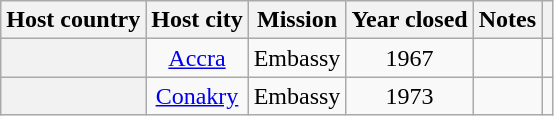<table class="wikitable plainrowheaders" style="text-align:center;">
<tr>
<th scope="col">Host country</th>
<th scope="col">Host city</th>
<th scope="col">Mission</th>
<th scope="col">Year closed</th>
<th scope="col">Notes</th>
<th scope="col"></th>
</tr>
<tr>
<th scope="row"></th>
<td><a href='#'>Accra</a></td>
<td>Embassy</td>
<td>1967</td>
<td></td>
<td></td>
</tr>
<tr>
<th scope="row"></th>
<td><a href='#'>Conakry</a></td>
<td>Embassy</td>
<td>1973</td>
<td></td>
<td></td>
</tr>
</table>
